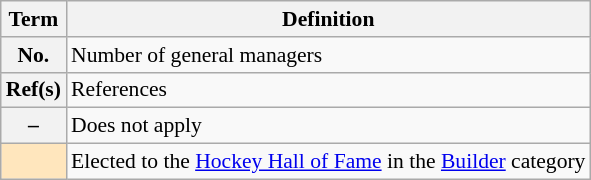<table class="wikitable" style="font-size:90%;">
<tr>
<th scope="col">Term</th>
<th scope="col">Definition</th>
</tr>
<tr>
<th scope="row">No.</th>
<td>Number of general managers</td>
</tr>
<tr>
<th scope="row">Ref(s)</th>
<td>References</td>
</tr>
<tr>
<th scope="row">–</th>
<td>Does not apply</td>
</tr>
<tr>
<th scope="row" style="background: #FFE6BD"></th>
<td>Elected to the <a href='#'>Hockey Hall of Fame</a> in the <a href='#'>Builder</a> category</td>
</tr>
</table>
